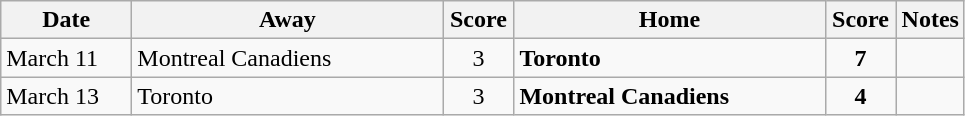<table class="wikitable">
<tr>
<th width="80">Date</th>
<th width="200">Away</th>
<th width="40">Score</th>
<th width="200">Home</th>
<th width="40">Score</th>
<th>Notes</th>
</tr>
<tr>
<td>March 11</td>
<td>Montreal Canadiens</td>
<td align=center>3</td>
<td><strong>Toronto</strong></td>
<td align=center><strong>7</strong></td>
<td></td>
</tr>
<tr>
<td>March 13</td>
<td>Toronto</td>
<td align=center>3</td>
<td><strong>Montreal Canadiens</strong></td>
<td align=center><strong>4</strong></td>
<td></td>
</tr>
</table>
